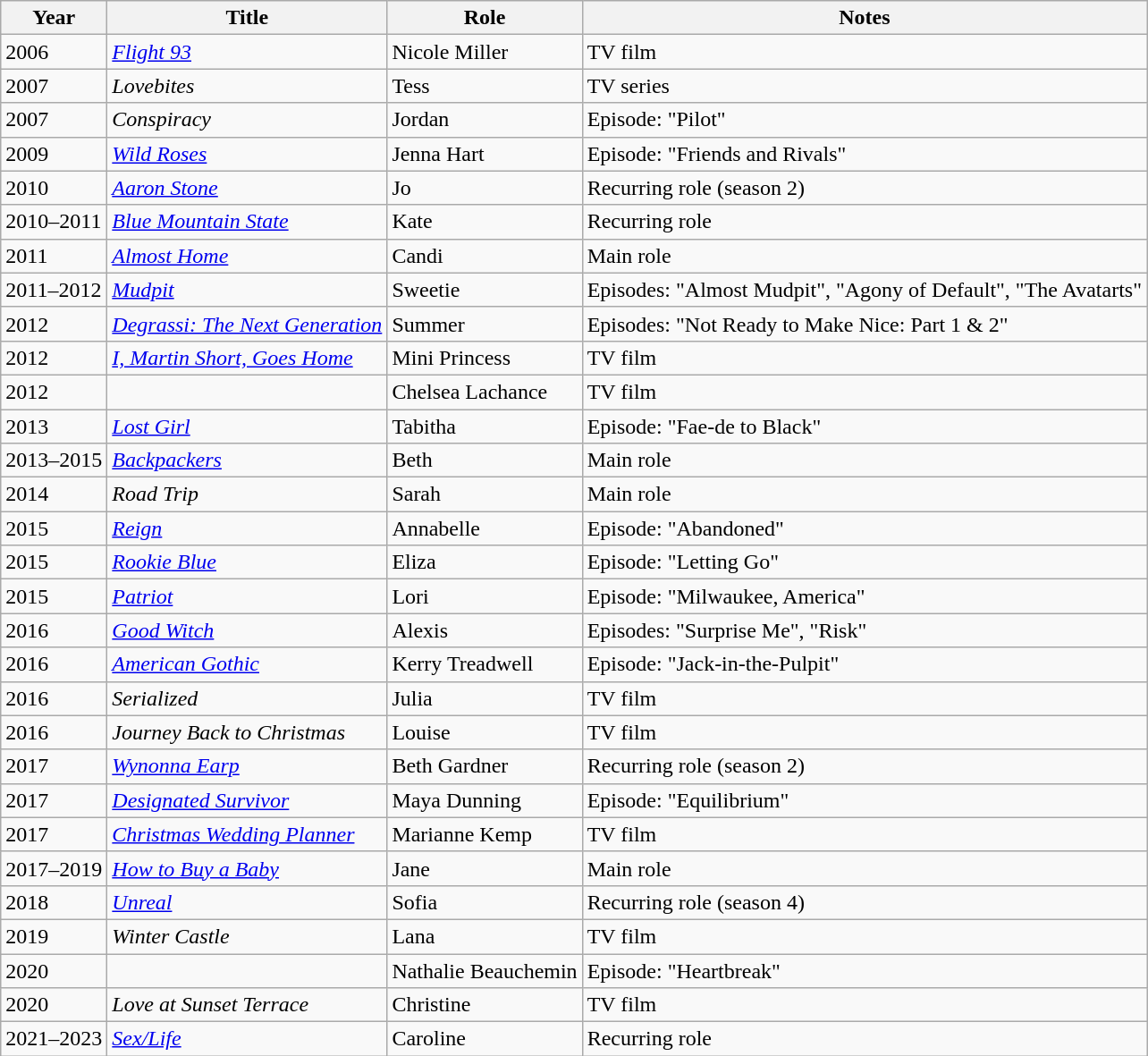<table class="wikitable sortable">
<tr>
<th>Year</th>
<th>Title</th>
<th>Role</th>
<th class="unsortable">Notes</th>
</tr>
<tr>
<td>2006</td>
<td><em><a href='#'>Flight 93</a></em></td>
<td>Nicole Miller</td>
<td>TV film</td>
</tr>
<tr>
<td>2007</td>
<td><em>Lovebites</em></td>
<td>Tess</td>
<td>TV series</td>
</tr>
<tr>
<td>2007</td>
<td><em>Conspiracy</em></td>
<td>Jordan</td>
<td>Episode: "Pilot"</td>
</tr>
<tr>
<td>2009</td>
<td><em><a href='#'>Wild Roses</a></em></td>
<td>Jenna Hart</td>
<td>Episode: "Friends and Rivals"</td>
</tr>
<tr>
<td>2010</td>
<td><em><a href='#'>Aaron Stone</a></em></td>
<td>Jo</td>
<td>Recurring role (season 2)</td>
</tr>
<tr>
<td>2010–2011</td>
<td><em><a href='#'>Blue Mountain State</a></em></td>
<td>Kate</td>
<td>Recurring role</td>
</tr>
<tr>
<td>2011</td>
<td><em><a href='#'>Almost Home</a></em></td>
<td>Candi</td>
<td>Main role</td>
</tr>
<tr>
<td>2011–2012</td>
<td><em><a href='#'>Mudpit</a></em></td>
<td>Sweetie</td>
<td>Episodes: "Almost Mudpit", "Agony of Default", "The Avatarts"</td>
</tr>
<tr>
<td>2012</td>
<td><em><a href='#'>Degrassi: The Next Generation</a></em></td>
<td>Summer</td>
<td>Episodes: "Not Ready to Make Nice: Part 1 & 2"</td>
</tr>
<tr>
<td>2012</td>
<td><em><a href='#'>I, Martin Short, Goes Home</a></em></td>
<td>Mini Princess</td>
<td>TV film</td>
</tr>
<tr>
<td>2012</td>
<td><em></em></td>
<td>Chelsea Lachance</td>
<td>TV film</td>
</tr>
<tr>
<td>2013</td>
<td><em><a href='#'>Lost Girl</a></em></td>
<td>Tabitha</td>
<td>Episode: "Fae-de to Black"</td>
</tr>
<tr>
<td>2013–2015</td>
<td><em><a href='#'>Backpackers</a></em></td>
<td>Beth</td>
<td>Main role</td>
</tr>
<tr>
<td>2014</td>
<td><em>Road Trip</em></td>
<td>Sarah</td>
<td>Main role</td>
</tr>
<tr>
<td>2015</td>
<td><em><a href='#'>Reign</a></em></td>
<td>Annabelle</td>
<td>Episode: "Abandoned"</td>
</tr>
<tr>
<td>2015</td>
<td><em><a href='#'>Rookie Blue</a></em></td>
<td>Eliza</td>
<td>Episode: "Letting Go"</td>
</tr>
<tr>
<td>2015</td>
<td><em><a href='#'>Patriot</a></em></td>
<td>Lori</td>
<td>Episode: "Milwaukee, America"</td>
</tr>
<tr>
<td>2016</td>
<td><em><a href='#'>Good Witch</a></em></td>
<td>Alexis</td>
<td>Episodes: "Surprise Me", "Risk"</td>
</tr>
<tr>
<td>2016</td>
<td><em><a href='#'>American Gothic</a></em></td>
<td>Kerry Treadwell</td>
<td>Episode: "Jack-in-the-Pulpit"</td>
</tr>
<tr>
<td>2016</td>
<td><em>Serialized</em></td>
<td>Julia</td>
<td>TV film</td>
</tr>
<tr>
<td>2016</td>
<td><em>Journey Back to Christmas</em></td>
<td>Louise</td>
<td>TV film</td>
</tr>
<tr>
<td>2017</td>
<td><em><a href='#'>Wynonna Earp</a></em></td>
<td>Beth Gardner</td>
<td>Recurring role (season 2)</td>
</tr>
<tr>
<td>2017</td>
<td><em><a href='#'>Designated Survivor</a></em></td>
<td>Maya Dunning</td>
<td>Episode: "Equilibrium"</td>
</tr>
<tr>
<td>2017</td>
<td><em><a href='#'>Christmas Wedding Planner</a></em></td>
<td>Marianne Kemp</td>
<td>TV film</td>
</tr>
<tr>
<td>2017–2019</td>
<td><em><a href='#'>How to Buy a Baby</a></em></td>
<td>Jane</td>
<td>Main role</td>
</tr>
<tr>
<td>2018</td>
<td><em><a href='#'>Unreal</a></em></td>
<td>Sofia</td>
<td>Recurring role (season 4)</td>
</tr>
<tr>
<td>2019</td>
<td><em>Winter Castle</em></td>
<td>Lana</td>
<td>TV film</td>
</tr>
<tr>
<td>2020</td>
<td><em></em></td>
<td>Nathalie Beauchemin</td>
<td>Episode: "Heartbreak"</td>
</tr>
<tr>
<td>2020</td>
<td><em>Love at Sunset Terrace</em></td>
<td>Christine</td>
<td>TV film</td>
</tr>
<tr>
<td>2021–2023</td>
<td><em><a href='#'>Sex/Life</a></em></td>
<td>Caroline</td>
<td>Recurring role</td>
</tr>
</table>
